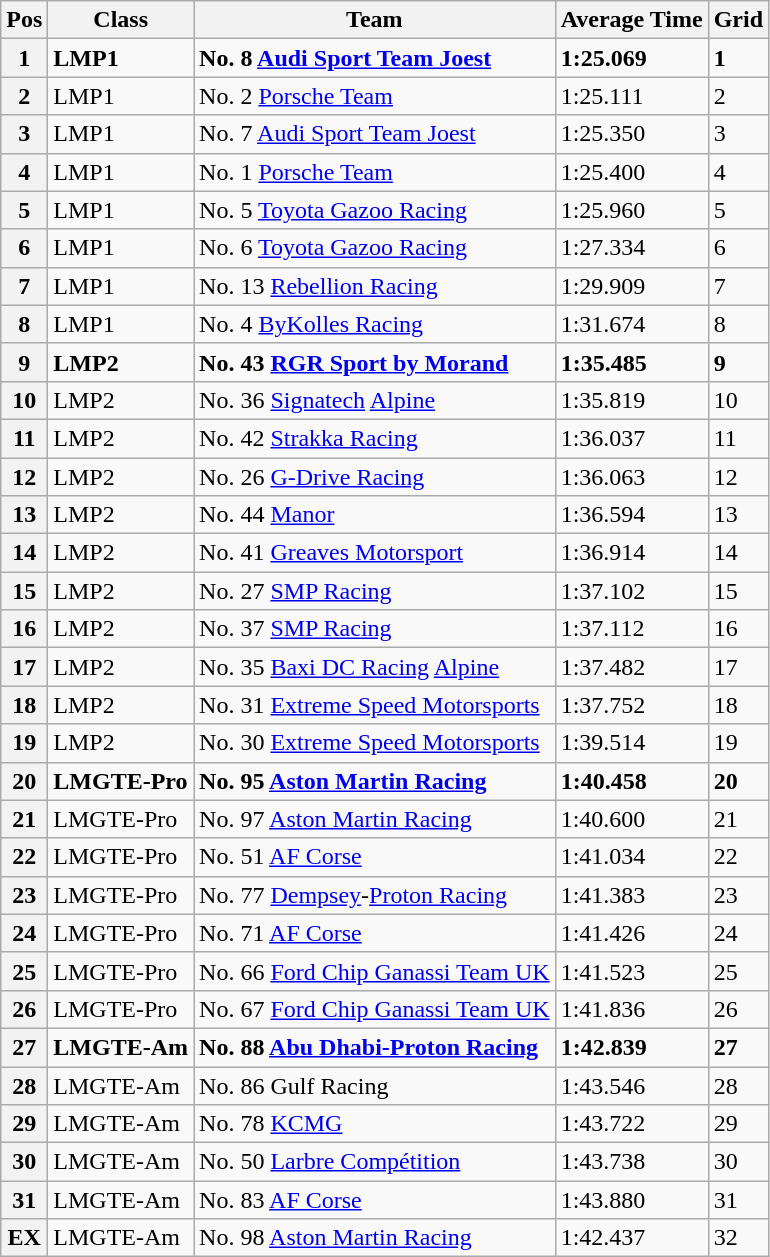<table class="wikitable">
<tr>
<th>Pos</th>
<th>Class</th>
<th>Team</th>
<th>Average Time</th>
<th>Grid</th>
</tr>
<tr>
<th><strong>1</strong></th>
<td><strong>LMP1</strong></td>
<td><strong>No. 8 <a href='#'>Audi Sport Team Joest</a></strong></td>
<td><strong>1:25.069</strong></td>
<td><strong>1</strong></td>
</tr>
<tr>
<th>2</th>
<td>LMP1</td>
<td>No. 2 <a href='#'>Porsche Team</a></td>
<td>1:25.111</td>
<td>2</td>
</tr>
<tr>
<th>3</th>
<td>LMP1</td>
<td>No. 7 <a href='#'>Audi Sport Team Joest</a></td>
<td>1:25.350</td>
<td>3</td>
</tr>
<tr>
<th>4</th>
<td>LMP1</td>
<td>No. 1 <a href='#'>Porsche Team</a></td>
<td>1:25.400</td>
<td>4</td>
</tr>
<tr>
<th>5</th>
<td>LMP1</td>
<td>No. 5 <a href='#'>Toyota Gazoo Racing</a></td>
<td>1:25.960</td>
<td>5</td>
</tr>
<tr>
<th>6</th>
<td>LMP1</td>
<td>No. 6 <a href='#'>Toyota Gazoo Racing</a></td>
<td>1:27.334</td>
<td>6</td>
</tr>
<tr>
<th>7</th>
<td>LMP1</td>
<td>No. 13 <a href='#'>Rebellion Racing</a></td>
<td>1:29.909</td>
<td>7</td>
</tr>
<tr>
<th>8</th>
<td>LMP1</td>
<td>No. 4 <a href='#'>ByKolles Racing</a></td>
<td>1:31.674</td>
<td>8</td>
</tr>
<tr>
<th><strong>9</strong></th>
<td><strong>LMP2</strong></td>
<td><strong>No. 43 <a href='#'>RGR Sport by Morand</a></strong></td>
<td><strong>1:35.485</strong></td>
<td><strong>9</strong></td>
</tr>
<tr>
<th>10</th>
<td>LMP2</td>
<td>No. 36 <a href='#'>Signatech</a> <a href='#'>Alpine</a></td>
<td>1:35.819</td>
<td>10</td>
</tr>
<tr>
<th>11</th>
<td>LMP2</td>
<td>No. 42 <a href='#'>Strakka Racing</a></td>
<td>1:36.037</td>
<td>11</td>
</tr>
<tr>
<th>12</th>
<td>LMP2</td>
<td>No. 26 <a href='#'>G-Drive Racing</a></td>
<td>1:36.063</td>
<td>12</td>
</tr>
<tr>
<th>13</th>
<td>LMP2</td>
<td>No. 44 <a href='#'>Manor</a></td>
<td>1:36.594</td>
<td>13</td>
</tr>
<tr>
<th>14</th>
<td>LMP2</td>
<td>No. 41 <a href='#'>Greaves Motorsport</a></td>
<td>1:36.914</td>
<td>14</td>
</tr>
<tr>
<th>15</th>
<td>LMP2</td>
<td>No. 27 <a href='#'>SMP Racing</a></td>
<td>1:37.102</td>
<td>15</td>
</tr>
<tr>
<th>16</th>
<td>LMP2</td>
<td>No. 37 <a href='#'>SMP Racing</a></td>
<td>1:37.112</td>
<td>16</td>
</tr>
<tr>
<th>17</th>
<td>LMP2</td>
<td>No. 35 <a href='#'>Baxi DC Racing</a> <a href='#'>Alpine</a></td>
<td>1:37.482</td>
<td>17</td>
</tr>
<tr>
<th>18</th>
<td>LMP2</td>
<td>No. 31 <a href='#'>Extreme Speed Motorsports</a></td>
<td>1:37.752</td>
<td>18</td>
</tr>
<tr>
<th>19</th>
<td>LMP2</td>
<td>No. 30 <a href='#'>Extreme Speed Motorsports</a></td>
<td>1:39.514</td>
<td>19</td>
</tr>
<tr>
<th><strong>20</strong></th>
<td><strong>LMGTE-Pro</strong></td>
<td><strong>No. 95 <a href='#'>Aston Martin Racing</a></strong></td>
<td><strong>1:40.458</strong></td>
<td><strong>20</strong></td>
</tr>
<tr>
<th>21</th>
<td>LMGTE-Pro</td>
<td>No. 97 <a href='#'>Aston Martin Racing</a></td>
<td>1:40.600</td>
<td>21</td>
</tr>
<tr>
<th>22</th>
<td>LMGTE-Pro</td>
<td>No. 51 <a href='#'>AF Corse</a></td>
<td>1:41.034</td>
<td>22</td>
</tr>
<tr>
<th>23</th>
<td>LMGTE-Pro</td>
<td>No. 77 <a href='#'>Dempsey</a>-<a href='#'>Proton Racing</a></td>
<td>1:41.383</td>
<td>23</td>
</tr>
<tr>
<th>24</th>
<td>LMGTE-Pro</td>
<td>No. 71 <a href='#'>AF Corse</a></td>
<td>1:41.426</td>
<td>24</td>
</tr>
<tr>
<th>25</th>
<td>LMGTE-Pro</td>
<td>No. 66 <a href='#'>Ford Chip Ganassi Team UK</a></td>
<td>1:41.523</td>
<td>25</td>
</tr>
<tr>
<th>26</th>
<td>LMGTE-Pro</td>
<td>No. 67 <a href='#'>Ford Chip Ganassi Team UK</a></td>
<td>1:41.836</td>
<td>26</td>
</tr>
<tr>
<th><strong>27</strong></th>
<td><strong>LMGTE-Am</strong></td>
<td><strong>No. 88 <a href='#'>Abu Dhabi-Proton Racing</a></strong></td>
<td><strong>1:42.839</strong></td>
<td><strong>27</strong></td>
</tr>
<tr>
<th>28</th>
<td>LMGTE-Am</td>
<td>No. 86 Gulf Racing</td>
<td>1:43.546</td>
<td>28</td>
</tr>
<tr>
<th>29</th>
<td>LMGTE-Am</td>
<td>No. 78 <a href='#'>KCMG</a></td>
<td>1:43.722</td>
<td>29</td>
</tr>
<tr>
<th>30</th>
<td>LMGTE-Am</td>
<td>No. 50 <a href='#'>Larbre Compétition</a></td>
<td>1:43.738</td>
<td>30</td>
</tr>
<tr>
<th>31</th>
<td>LMGTE-Am</td>
<td>No. 83 <a href='#'>AF Corse</a></td>
<td>1:43.880</td>
<td>31</td>
</tr>
<tr>
<th>EX</th>
<td>LMGTE-Am</td>
<td>No. 98 <a href='#'>Aston Martin Racing</a></td>
<td>1:42.437</td>
<td>32</td>
</tr>
</table>
